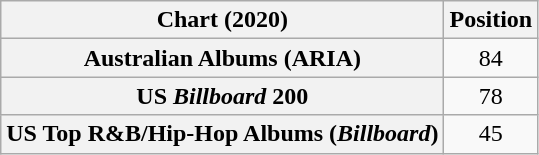<table class="wikitable sortable plainrowheaders" style="text-align:center">
<tr>
<th scope="col">Chart (2020)</th>
<th scope="col">Position</th>
</tr>
<tr>
<th scope="row">Australian Albums (ARIA)</th>
<td>84</td>
</tr>
<tr>
<th scope="row">US <em>Billboard</em> 200</th>
<td>78</td>
</tr>
<tr>
<th scope="row">US Top R&B/Hip-Hop Albums (<em>Billboard</em>)</th>
<td>45</td>
</tr>
</table>
